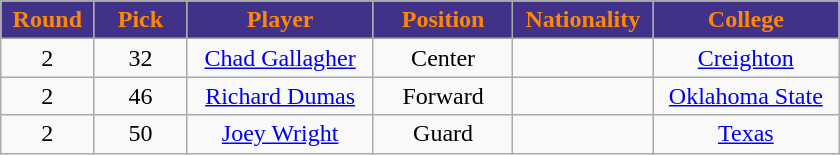<table class="wikitable sortable sortable">
<tr>
<th style="background:#423189; color:#FF8800" width="10%">Round</th>
<th style="background:#423189; color:#FF8800" width="10%">Pick</th>
<th style="background:#423189; color:#FF8800" width="20%">Player</th>
<th style="background:#423189; color:#FF8800" width="15%">Position</th>
<th style="background:#423189; color:#FF8800" width="15%">Nationality</th>
<th style="background:#423189; color:#FF8800" width="20%">College</th>
</tr>
<tr style="text-align: center">
<td>2</td>
<td>32</td>
<td><a href='#'>Chad Gallagher</a></td>
<td>Center</td>
<td></td>
<td><a href='#'>Creighton</a></td>
</tr>
<tr style="text-align: center">
<td>2</td>
<td>46</td>
<td><a href='#'>Richard Dumas</a></td>
<td>Forward</td>
<td></td>
<td><a href='#'>Oklahoma State</a></td>
</tr>
<tr style="text-align: center">
<td>2</td>
<td>50</td>
<td><a href='#'>Joey Wright</a></td>
<td>Guard</td>
<td></td>
<td><a href='#'>Texas</a></td>
</tr>
</table>
